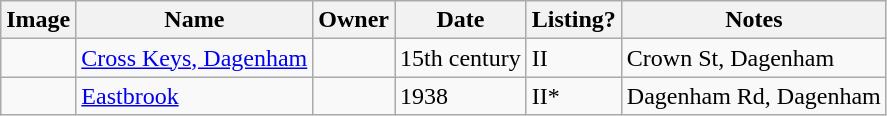<table class="wikitable sortable">
<tr>
<th>Image</th>
<th>Name</th>
<th>Owner</th>
<th>Date</th>
<th>Listing?</th>
<th>Notes</th>
</tr>
<tr>
<td></td>
<td><a href='#'>Cross Keys, Dagenham</a></td>
<td></td>
<td>15th century</td>
<td>II</td>
<td>Crown St, Dagenham</td>
</tr>
<tr>
<td></td>
<td><a href='#'>Eastbrook</a></td>
<td></td>
<td>1938</td>
<td>II*</td>
<td>Dagenham Rd, Dagenham</td>
</tr>
</table>
